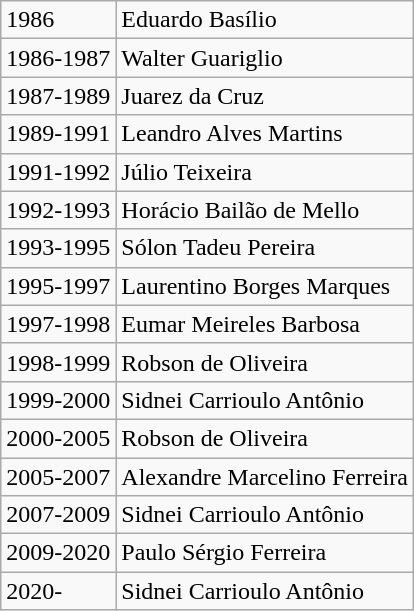<table class="wikitable">
<tr>
<td>1986</td>
<td>Eduardo Basílio</td>
</tr>
<tr>
<td>1986-1987</td>
<td>Walter Guariglio</td>
</tr>
<tr>
<td>1987-1989</td>
<td>Juarez da Cruz</td>
</tr>
<tr>
<td>1989-1991</td>
<td>Leandro Alves Martins</td>
</tr>
<tr>
<td>1991-1992</td>
<td>Júlio Teixeira</td>
</tr>
<tr>
<td>1992-1993</td>
<td>Horácio Bailão de Mello</td>
</tr>
<tr>
<td>1993-1995</td>
<td>Sólon Tadeu Pereira</td>
</tr>
<tr>
<td>1995-1997</td>
<td>Laurentino Borges Marques</td>
</tr>
<tr>
<td>1997-1998</td>
<td>Eumar Meireles Barbosa</td>
</tr>
<tr>
<td>1998-1999</td>
<td>Robson de Oliveira</td>
</tr>
<tr>
<td>1999-2000</td>
<td>Sidnei Carrioulo Antônio</td>
</tr>
<tr>
<td>2000-2005</td>
<td>Robson de Oliveira</td>
</tr>
<tr>
<td>2005-2007</td>
<td>Alexandre Marcelino Ferreira</td>
</tr>
<tr>
<td>2007-2009</td>
<td>Sidnei Carrioulo Antônio</td>
</tr>
<tr>
<td>2009-2020</td>
<td>Paulo Sérgio Ferreira</td>
</tr>
<tr>
<td>2020-</td>
<td>Sidnei Carrioulo Antônio</td>
</tr>
</table>
